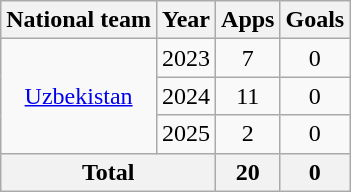<table class="wikitable" style="text-align: center;">
<tr>
<th>National team</th>
<th>Year</th>
<th>Apps</th>
<th>Goals</th>
</tr>
<tr>
<td rowspan="3"><a href='#'>Uzbekistan</a></td>
<td>2023</td>
<td>7</td>
<td>0</td>
</tr>
<tr>
<td>2024</td>
<td>11</td>
<td>0</td>
</tr>
<tr>
<td>2025</td>
<td>2</td>
<td>0</td>
</tr>
<tr>
<th colspan="2">Total</th>
<th>20</th>
<th>0</th>
</tr>
</table>
